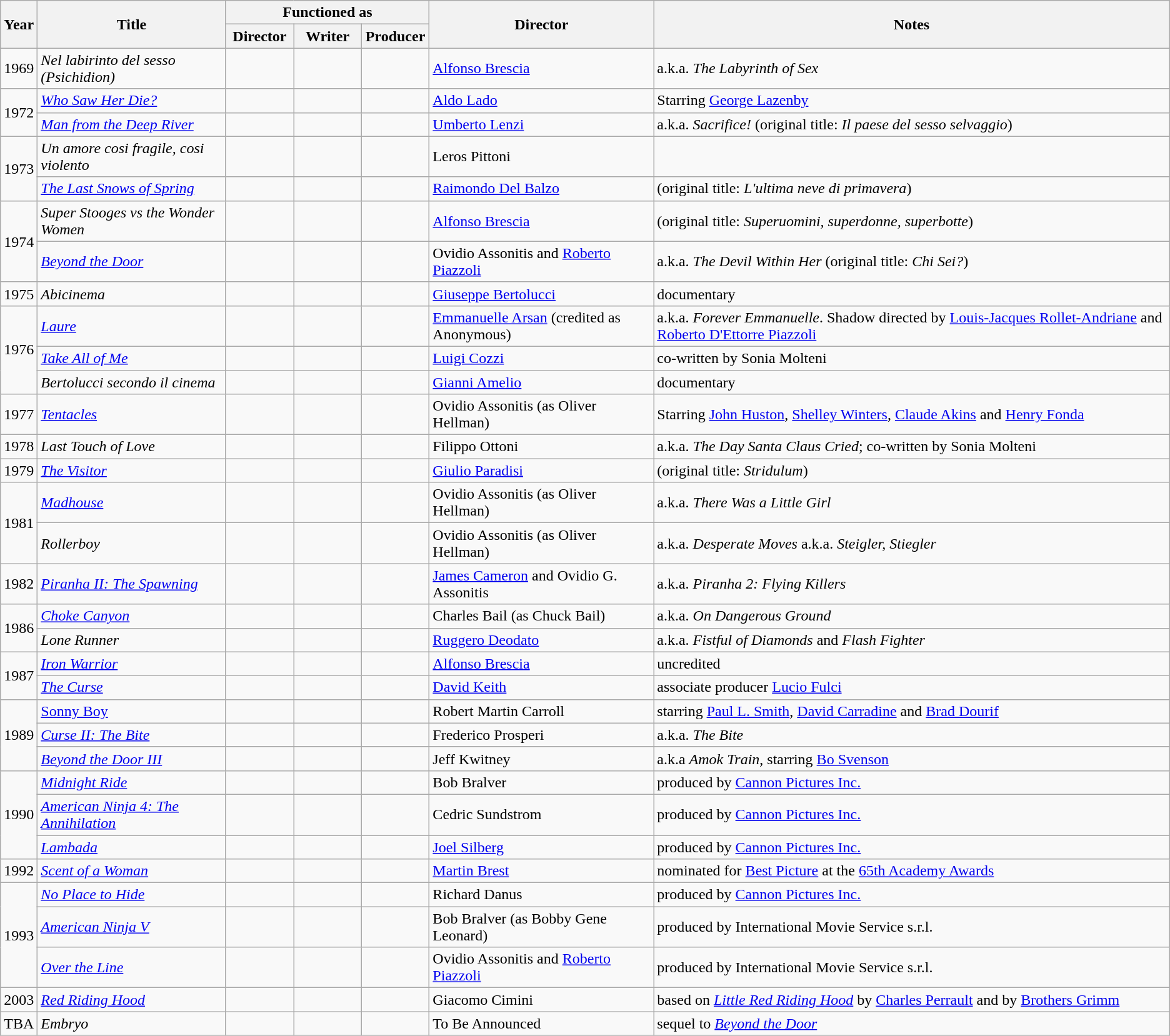<table class="wikitable">
<tr>
<th rowspan="2">Year</th>
<th rowspan="2">Title</th>
<th colspan="3">Functioned as</th>
<th rowspan="2">Director</th>
<th rowspan="2">Notes</th>
</tr>
<tr>
<th width=65>Director</th>
<th width=65>Writer</th>
<th width=65>Producer</th>
</tr>
<tr>
<td>1969</td>
<td><em>Nel labirinto del sesso (Psichidion)</em></td>
<td></td>
<td></td>
<td></td>
<td><a href='#'>Alfonso Brescia</a></td>
<td>a.k.a. <em>The Labyrinth of Sex</em></td>
</tr>
<tr>
<td rowspan="2">1972</td>
<td><em><a href='#'>Who Saw Her Die?</a></em></td>
<td></td>
<td></td>
<td></td>
<td><a href='#'>Aldo Lado</a></td>
<td>Starring <a href='#'>George Lazenby</a></td>
</tr>
<tr>
<td><em><a href='#'>Man from the Deep River</a></em></td>
<td></td>
<td></td>
<td></td>
<td><a href='#'>Umberto Lenzi</a></td>
<td>a.k.a. <em>Sacrifice!</em> (original title: <em>Il paese del sesso selvaggio</em>)</td>
</tr>
<tr>
<td rowspan="2">1973</td>
<td><em>Un amore cosi fragile, cosi violento</em></td>
<td></td>
<td></td>
<td></td>
<td>Leros Pittoni</td>
<td></td>
</tr>
<tr>
<td><em><a href='#'>The Last Snows of Spring</a></em></td>
<td></td>
<td></td>
<td></td>
<td><a href='#'>Raimondo Del Balzo</a></td>
<td>(original title: <em>L'ultima neve di primavera</em>)</td>
</tr>
<tr>
<td rowspan="2">1974</td>
<td><em>Super Stooges vs the Wonder Women</em></td>
<td></td>
<td></td>
<td></td>
<td><a href='#'>Alfonso Brescia</a></td>
<td>(original title: <em>Superuomini, superdonne, superbotte</em>)</td>
</tr>
<tr>
<td><em><a href='#'>Beyond the Door</a></em></td>
<td></td>
<td></td>
<td></td>
<td>Ovidio Assonitis and <a href='#'>Roberto Piazzoli</a></td>
<td>a.k.a. <em>The Devil Within Her</em> (original title: <em>Chi Sei?</em>)</td>
</tr>
<tr>
<td>1975</td>
<td><em>Abicinema</em></td>
<td></td>
<td></td>
<td></td>
<td><a href='#'>Giuseppe Bertolucci</a></td>
<td>documentary</td>
</tr>
<tr>
<td rowspan="3">1976</td>
<td><em><a href='#'>Laure</a></em></td>
<td></td>
<td></td>
<td></td>
<td><a href='#'>Emmanuelle Arsan</a> (credited as Anonymous)</td>
<td>a.k.a. <em>Forever Emmanuelle</em>. Shadow directed by <a href='#'>Louis-Jacques Rollet-Andriane</a> and <a href='#'>Roberto D'Ettorre Piazzoli</a></td>
</tr>
<tr>
<td><em><a href='#'>Take All of Me</a></em></td>
<td></td>
<td></td>
<td></td>
<td><a href='#'>Luigi Cozzi</a></td>
<td>co-written by Sonia Molteni</td>
</tr>
<tr>
<td><em>Bertolucci secondo il cinema</em></td>
<td></td>
<td></td>
<td></td>
<td><a href='#'>Gianni Amelio</a></td>
<td>documentary</td>
</tr>
<tr>
<td>1977</td>
<td><em><a href='#'>Tentacles</a></em></td>
<td></td>
<td></td>
<td></td>
<td>Ovidio Assonitis (as Oliver Hellman)</td>
<td>Starring <a href='#'>John Huston</a>, <a href='#'>Shelley Winters</a>, <a href='#'>Claude Akins</a> and <a href='#'>Henry Fonda</a></td>
</tr>
<tr>
<td>1978</td>
<td><em>Last Touch of Love</em></td>
<td></td>
<td></td>
<td></td>
<td>Filippo Ottoni</td>
<td>a.k.a. <em>The Day Santa Claus Cried</em>; co-written by Sonia Molteni</td>
</tr>
<tr>
<td>1979</td>
<td><em><a href='#'>The Visitor</a></em></td>
<td></td>
<td></td>
<td></td>
<td><a href='#'>Giulio Paradisi</a></td>
<td>(original title: <em>Stridulum</em>)</td>
</tr>
<tr>
<td rowspan="2">1981</td>
<td><em><a href='#'>Madhouse</a></em></td>
<td></td>
<td></td>
<td></td>
<td>Ovidio Assonitis (as Oliver Hellman)</td>
<td>a.k.a. <em>There Was a Little Girl</em></td>
</tr>
<tr>
<td><em>Rollerboy</em></td>
<td></td>
<td></td>
<td></td>
<td>Ovidio Assonitis (as Oliver Hellman)</td>
<td>a.k.a. <em>Desperate Moves</em> a.k.a. <em>Steigler, Stiegler</em></td>
</tr>
<tr>
<td>1982</td>
<td><em><a href='#'>Piranha II: The Spawning</a></em></td>
<td></td>
<td></td>
<td></td>
<td><a href='#'>James Cameron</a> and Ovidio G. Assonitis</td>
<td>a.k.a. <em>Piranha 2: Flying Killers</em></td>
</tr>
<tr>
<td rowspan="2">1986</td>
<td><em><a href='#'>Choke Canyon</a></em></td>
<td></td>
<td></td>
<td></td>
<td>Charles Bail (as Chuck Bail)</td>
<td>a.k.a. <em>On Dangerous Ground</em></td>
</tr>
<tr>
<td><em>Lone Runner</em></td>
<td></td>
<td></td>
<td></td>
<td><a href='#'>Ruggero Deodato</a></td>
<td>a.k.a. <em>Fistful of Diamonds</em> and <em>Flash Fighter</em></td>
</tr>
<tr>
<td rowspan="2">1987</td>
<td><em><a href='#'>Iron Warrior</a></em></td>
<td></td>
<td></td>
<td></td>
<td><a href='#'>Alfonso Brescia</a></td>
<td>uncredited</td>
</tr>
<tr>
<td><em><a href='#'>The Curse</a></em></td>
<td></td>
<td></td>
<td></td>
<td><a href='#'>David Keith</a></td>
<td>associate producer <a href='#'>Lucio Fulci</a></td>
</tr>
<tr>
<td rowspan="3">1989</td>
<td><em><a href='#'></em>Sonny Boy<em></a></em></td>
<td></td>
<td></td>
<td></td>
<td>Robert Martin Carroll</td>
<td>starring <a href='#'>Paul L. Smith</a>, <a href='#'>David Carradine</a> and <a href='#'>Brad Dourif</a></td>
</tr>
<tr>
<td><em><a href='#'>Curse II: The Bite</a></em></td>
<td></td>
<td></td>
<td></td>
<td>Frederico Prosperi</td>
<td>a.k.a. <em>The Bite</em></td>
</tr>
<tr>
<td><em><a href='#'>Beyond the Door III</a></em></td>
<td></td>
<td></td>
<td></td>
<td>Jeff Kwitney</td>
<td>a.k.a <em>Amok Train</em>, starring <a href='#'>Bo Svenson</a></td>
</tr>
<tr>
<td rowspan="3">1990</td>
<td><em><a href='#'>Midnight Ride</a></em></td>
<td></td>
<td></td>
<td></td>
<td>Bob Bralver</td>
<td>produced by <a href='#'>Cannon Pictures Inc.</a></td>
</tr>
<tr>
<td><em><a href='#'>American Ninja 4: The Annihilation</a></em></td>
<td></td>
<td></td>
<td></td>
<td>Cedric Sundstrom</td>
<td>produced by <a href='#'>Cannon Pictures Inc.</a></td>
</tr>
<tr>
<td><em><a href='#'>Lambada</a></em></td>
<td></td>
<td></td>
<td></td>
<td><a href='#'>Joel Silberg</a></td>
<td>produced by <a href='#'>Cannon Pictures Inc.</a></td>
</tr>
<tr>
<td>1992</td>
<td><em><a href='#'>Scent of a Woman</a></em></td>
<td></td>
<td></td>
<td></td>
<td><a href='#'>Martin Brest</a></td>
<td>nominated for <a href='#'>Best Picture</a> at the <a href='#'>65th Academy Awards</a></td>
</tr>
<tr>
<td rowspan="3">1993</td>
<td><em><a href='#'>No Place to Hide</a></em></td>
<td></td>
<td></td>
<td></td>
<td>Richard Danus</td>
<td>produced by <a href='#'>Cannon Pictures Inc.</a></td>
</tr>
<tr>
<td><em><a href='#'>American Ninja V</a></em></td>
<td></td>
<td></td>
<td></td>
<td>Bob Bralver (as Bobby Gene Leonard)</td>
<td>produced by International Movie Service s.r.l.</td>
</tr>
<tr>
<td><em><a href='#'>Over the Line</a></em></td>
<td></td>
<td></td>
<td></td>
<td>Ovidio Assonitis and <a href='#'>Roberto Piazzoli</a></td>
<td>produced by International Movie Service s.r.l.</td>
</tr>
<tr>
<td>2003</td>
<td><em><a href='#'>Red Riding Hood</a></em></td>
<td></td>
<td></td>
<td></td>
<td>Giacomo Cimini</td>
<td>based on <em><a href='#'>Little Red Riding Hood</a></em> by <a href='#'>Charles Perrault</a> and by <a href='#'>Brothers Grimm</a></td>
</tr>
<tr>
<td>TBA</td>
<td><em>Embryo</em></td>
<td></td>
<td></td>
<td></td>
<td>To Be Announced</td>
<td>sequel to <em><a href='#'>Beyond the Door</a></em></td>
</tr>
</table>
